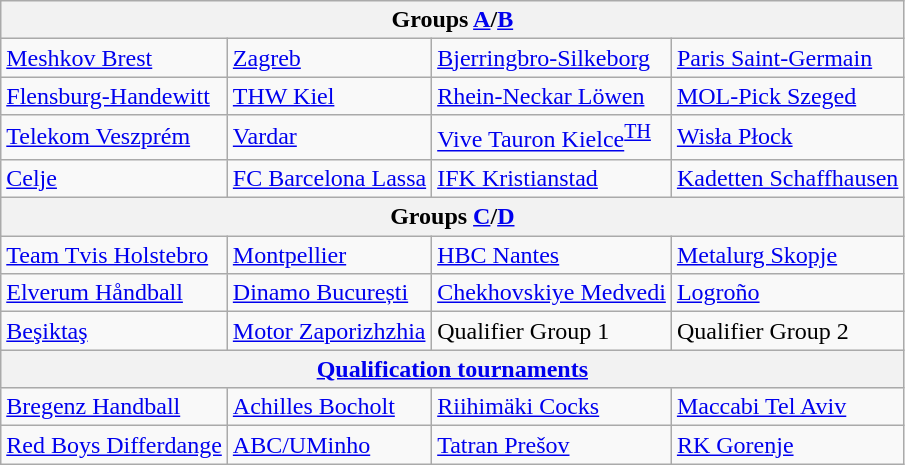<table class="wikitable">
<tr>
<th colspan="4">Groups <a href='#'>A</a>/<a href='#'>B</a></th>
</tr>
<tr>
<td> <a href='#'>Meshkov Brest</a> </td>
<td> <a href='#'>Zagreb</a> </td>
<td> <a href='#'>Bjerringbro-Silkeborg</a> </td>
<td> <a href='#'>Paris Saint-Germain</a> </td>
</tr>
<tr>
<td> <a href='#'>Flensburg-Handewitt</a> </td>
<td> <a href='#'>THW Kiel</a> </td>
<td> <a href='#'>Rhein-Neckar Löwen</a> </td>
<td> <a href='#'>MOL-Pick Szeged</a> </td>
</tr>
<tr>
<td> <a href='#'>Telekom Veszprém</a> </td>
<td> <a href='#'>Vardar</a> </td>
<td> <a href='#'>Vive Tauron Kielce</a><sup><a href='#'>TH</a></sup> </td>
<td> <a href='#'>Wisła Płock</a> </td>
</tr>
<tr>
<td> <a href='#'>Celje</a> </td>
<td> <a href='#'>FC Barcelona Lassa</a> </td>
<td> <a href='#'>IFK Kristianstad</a> </td>
<td> <a href='#'>Kadetten Schaffhausen</a> </td>
</tr>
<tr>
<th colspan="4">Groups <a href='#'>C</a>/<a href='#'>D</a></th>
</tr>
<tr>
<td> <a href='#'>Team Tvis Holstebro</a> </td>
<td> <a href='#'>Montpellier</a> </td>
<td> <a href='#'>HBC Nantes</a> </td>
<td> <a href='#'>Metalurg Skopje</a> </td>
</tr>
<tr>
<td> <a href='#'>Elverum Håndball</a> </td>
<td> <a href='#'>Dinamo București</a> </td>
<td> <a href='#'>Chekhovskiye Medvedi</a> </td>
<td> <a href='#'>Logroño</a> </td>
</tr>
<tr>
<td> <a href='#'>Beşiktaş</a> </td>
<td> <a href='#'>Motor Zaporizhzhia</a> </td>
<td>Qualifier Group 1</td>
<td>Qualifier Group 2</td>
</tr>
<tr>
<th colspan="4"><a href='#'>Qualification tournaments</a></th>
</tr>
<tr>
<td> <a href='#'>Bregenz Handball</a></td>
<td> <a href='#'>Achilles Bocholt</a></td>
<td> <a href='#'>Riihimäki Cocks</a></td>
<td> <a href='#'>Maccabi Tel Aviv</a></td>
</tr>
<tr>
<td> <a href='#'>Red Boys Differdange</a></td>
<td> <a href='#'>ABC/UMinho</a> </td>
<td> <a href='#'>Tatran Prešov</a></td>
<td> <a href='#'>RK Gorenje</a></td>
</tr>
</table>
